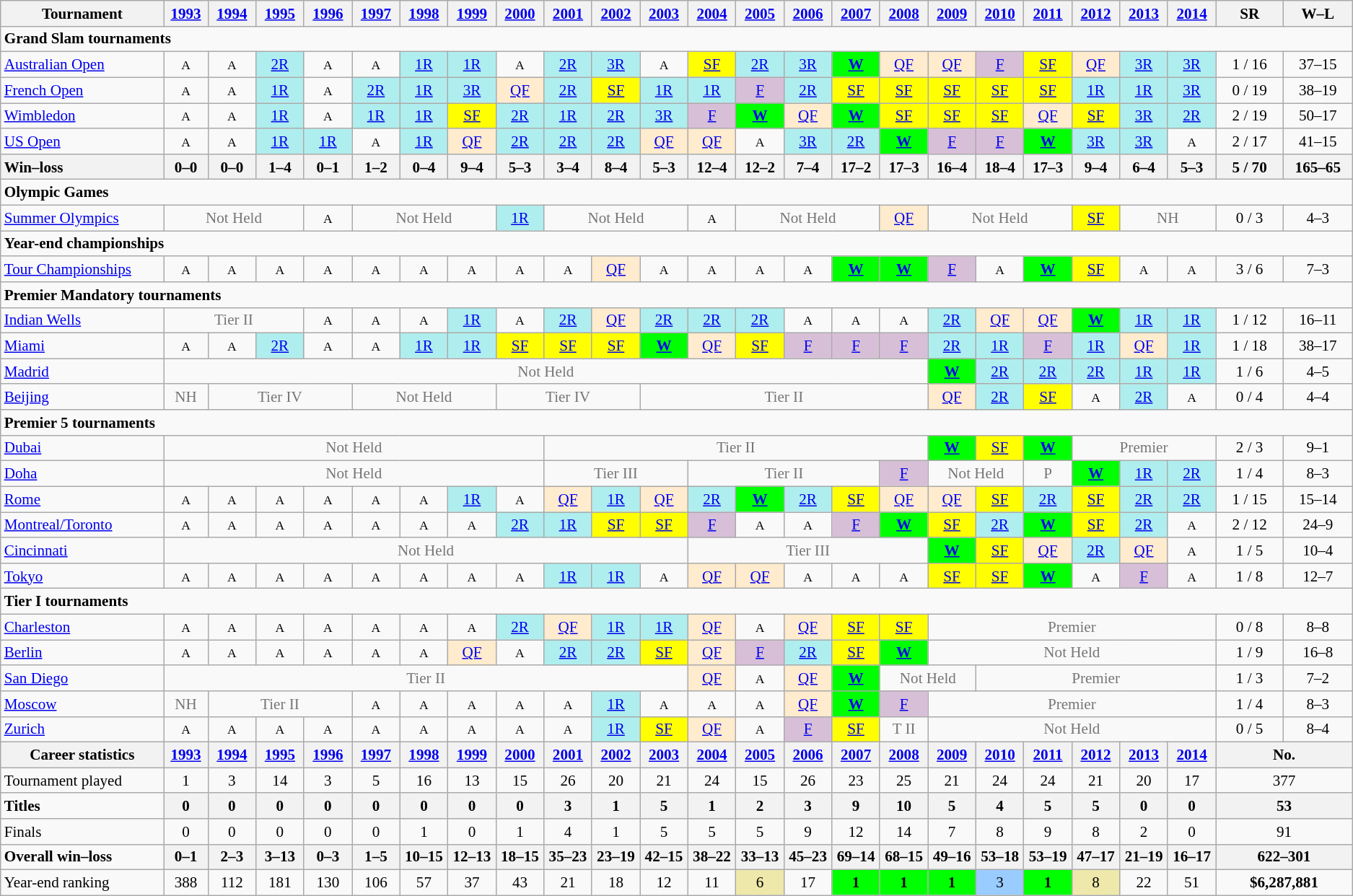<table class=wikitable style=text-align:center;font-size:88%>
<tr>
<th width=150>Tournament</th>
<th width=35><a href='#'>1993</a></th>
<th width=39><a href='#'>1994</a></th>
<th width=39><a href='#'>1995</a></th>
<th width=39><a href='#'>1996</a></th>
<th width=39><a href='#'>1997</a></th>
<th width=39><a href='#'>1998</a></th>
<th width=39><a href='#'>1999</a></th>
<th width=39><a href='#'>2000</a></th>
<th width=39><a href='#'>2001</a></th>
<th width=39><a href='#'>2002</a></th>
<th width=39><a href='#'>2003</a></th>
<th width=39><a href='#'>2004</a></th>
<th width=39><a href='#'>2005</a></th>
<th width=39><a href='#'>2006</a></th>
<th width=39><a href='#'>2007</a></th>
<th width=39><a href='#'>2008</a></th>
<th width=39><a href='#'>2009</a></th>
<th width=39><a href='#'>2010</a></th>
<th width=39><a href='#'>2011</a></th>
<th width=39><a href='#'>2012</a></th>
<th width=39><a href='#'>2013</a></th>
<th width=39><a href='#'>2014</a></th>
<th width=60>SR</th>
<th width=60>W–L</th>
</tr>
<tr>
<td colspan=25 align=left><strong>Grand Slam tournaments</strong></td>
</tr>
<tr>
<td align=left><a href='#'>Australian Open</a></td>
<td><small>A</small></td>
<td><small>A</small></td>
<td bgcolor=#afeeee><a href='#'>2R</a></td>
<td><small>A</small></td>
<td><small>A</small></td>
<td bgcolor=afeeee><a href='#'>1R</a></td>
<td bgcolor=afeeee><a href='#'>1R</a></td>
<td><small>A</small></td>
<td bgcolor=afeeee><a href='#'>2R</a></td>
<td bgcolor=afeeee><a href='#'>3R</a></td>
<td><small>A</small></td>
<td bgcolor=yellow><a href='#'>SF</a></td>
<td bgcolor=afeeee><a href='#'>2R</a></td>
<td bgcolor=afeeee><a href='#'>3R</a></td>
<td bgcolor=lime><a href='#'><strong>W</strong></a></td>
<td bgcolor=ffebcd><a href='#'>QF</a></td>
<td bgcolor=ffebcd><a href='#'>QF</a></td>
<td bgcolor=thistle><a href='#'>F</a></td>
<td bgcolor=yellow><a href='#'>SF</a></td>
<td bgcolor=ffebcd><a href='#'>QF</a></td>
<td bgcolor=afeeee><a href='#'>3R</a></td>
<td bgcolor=afeeee><a href='#'>3R</a></td>
<td>1 / 16</td>
<td>37–15</td>
</tr>
<tr>
<td align=left><a href='#'>French Open</a></td>
<td><small>A</small></td>
<td><small>A</small></td>
<td bgcolor=afeeee><a href='#'>1R</a></td>
<td><small>A</small></td>
<td bgcolor=afeeee><a href='#'>2R</a></td>
<td bgcolor=afeeee><a href='#'>1R</a></td>
<td bgcolor=afeeee><a href='#'>3R</a></td>
<td bgcolor=ffebcd><a href='#'>QF</a></td>
<td bgcolor=afeeee><a href='#'>2R</a></td>
<td bgcolor=yellow><a href='#'>SF</a></td>
<td bgcolor=afeeee><a href='#'>1R</a></td>
<td bgcolor=afeeee><a href='#'>1R</a></td>
<td bgcolor=thistle><a href='#'>F</a></td>
<td bgcolor=afeeee><a href='#'>2R</a></td>
<td bgcolor=yellow><a href='#'>SF</a></td>
<td bgcolor=yellow><a href='#'>SF</a></td>
<td bgcolor=yellow><a href='#'>SF</a></td>
<td bgcolor=yellow><a href='#'>SF</a></td>
<td bgcolor=yellow><a href='#'>SF</a></td>
<td bgcolor=afeeee><a href='#'>1R</a></td>
<td bgcolor=afeeee><a href='#'>1R</a></td>
<td bgcolor=afeeee><a href='#'>3R</a></td>
<td>0 / 19</td>
<td>38–19</td>
</tr>
<tr>
<td align=left><a href='#'>Wimbledon</a></td>
<td><small>A</small></td>
<td><small>A</small></td>
<td bgcolor=afeeee><a href='#'>1R</a></td>
<td><small>A</small></td>
<td bgcolor=afeeee><a href='#'>1R</a></td>
<td bgcolor=afeeee><a href='#'>1R</a></td>
<td bgcolor=yellow><a href='#'>SF</a></td>
<td bgcolor=afeeee><a href='#'>2R</a></td>
<td bgcolor=afeeee><a href='#'>1R</a></td>
<td bgcolor=afeeee><a href='#'>2R</a></td>
<td bgcolor=afeeee><a href='#'>3R</a></td>
<td bgcolor=thistle><a href='#'>F</a></td>
<td bgcolor=lime><a href='#'><strong>W</strong></a></td>
<td bgcolor=ffebcd><a href='#'>QF</a></td>
<td bgcolor=lime><a href='#'><strong>W</strong></a></td>
<td bgcolor=yellow><a href='#'>SF</a></td>
<td bgcolor=yellow><a href='#'>SF</a></td>
<td bgcolor=yellow><a href='#'>SF</a></td>
<td bgcolor=ffebcd><a href='#'>QF</a></td>
<td bgcolor=yellow><a href='#'>SF</a></td>
<td bgcolor=afeeee><a href='#'>3R</a></td>
<td bgcolor=afeeee><a href='#'>2R</a></td>
<td>2 / 19</td>
<td>50–17</td>
</tr>
<tr>
<td align=left><a href='#'>US Open</a></td>
<td><small>A</small></td>
<td><small>A</small></td>
<td bgcolor=afeeee><a href='#'>1R</a></td>
<td bgcolor=afeeee><a href='#'>1R</a></td>
<td><small>A</small></td>
<td bgcolor=afeeee><a href='#'>1R</a></td>
<td bgcolor=ffebcd><a href='#'>QF</a></td>
<td bgcolor=afeeee><a href='#'>2R</a></td>
<td bgcolor=afeeee><a href='#'>2R</a></td>
<td bgcolor=afeeee><a href='#'>2R</a></td>
<td bgcolor=ffebcd><a href='#'>QF</a></td>
<td bgcolor=ffebcd><a href='#'>QF</a></td>
<td><small>A</small></td>
<td bgcolor=afeeee><a href='#'>3R</a></td>
<td bgcolor=afeeee><a href='#'>2R</a></td>
<td bgcolor=lime><a href='#'><strong>W</strong></a></td>
<td bgcolor=thistle><a href='#'>F</a></td>
<td bgcolor=thistle><a href='#'>F</a></td>
<td bgcolor=lime><a href='#'><strong>W</strong></a></td>
<td bgcolor=afeeee><a href='#'>3R</a></td>
<td bgcolor=afeeee><a href='#'>3R</a></td>
<td><small>A</small></td>
<td>2 / 17</td>
<td>41–15</td>
</tr>
<tr>
<th style=text-align:left>Win–loss</th>
<th>0–0</th>
<th>0–0</th>
<th>1–4</th>
<th>0–1</th>
<th>1–2</th>
<th>0–4</th>
<th>9–4</th>
<th>5–3</th>
<th>3–4</th>
<th>8–4</th>
<th>5–3</th>
<th>12–4</th>
<th>12–2</th>
<th>7–4</th>
<th>17–2</th>
<th>17–3</th>
<th>16–4</th>
<th>18–4</th>
<th>17–3</th>
<th>9–4</th>
<th>6–4</th>
<th>5–3</th>
<th>5 / 70</th>
<th>165–65</th>
</tr>
<tr>
<td colspan=30 align=left><strong>Olympic Games</strong></td>
</tr>
<tr>
<td align=left><a href='#'>Summer Olympics</a></td>
<td colspan=3 style=color:#767676>Not Held</td>
<td><small>A</small></td>
<td colspan=3 style=color:#767676>Not Held</td>
<td bgcolor=afeeee><a href='#'>1R</a></td>
<td colspan=3 style=color:#767676>Not Held</td>
<td><small>A</small></td>
<td colspan=3 style=color:#767676>Not Held</td>
<td bgcolor=ffebcd><a href='#'>QF</a></td>
<td colspan=3 style=color:#767676>Not Held</td>
<td bgcolor=yellow><a href='#'>SF</a></td>
<td colspan=2 style=color:#767676>NH</td>
<td>0 / 3</td>
<td>4–3</td>
</tr>
<tr>
<td colspan=30 align=left><strong>Year-end championships</strong></td>
</tr>
<tr>
<td align=left><a href='#'>Tour Championships</a></td>
<td><small>A</small></td>
<td><small>A</small></td>
<td><small>A</small></td>
<td><small>A</small></td>
<td><small>A</small></td>
<td><small>A</small></td>
<td><small>A</small></td>
<td><small>A</small></td>
<td><small>A</small></td>
<td bgcolor=ffebcd><a href='#'>QF</a></td>
<td><small>A</small></td>
<td><small>A</small></td>
<td><small>A</small></td>
<td><small>A</small></td>
<td bgcolor=lime><strong><a href='#'>W</a></strong></td>
<td bgcolor=lime><strong><a href='#'>W</a></strong></td>
<td bgcolor=thistle><a href='#'>F</a></td>
<td><small>A</small></td>
<td bgcolor=lime><strong><a href='#'>W</a></strong></td>
<td bgcolor=yellow><a href='#'>SF</a></td>
<td><small>A</small></td>
<td><small>A</small></td>
<td>3 / 6</td>
<td>7–3</td>
</tr>
<tr>
<td colspan=30 align=left><strong>Premier Mandatory tournaments</strong></td>
</tr>
<tr>
<td align=left><a href='#'>Indian Wells</a></td>
<td colspan=3 style=color:#767676>Tier II</td>
<td><small>A</small></td>
<td><small>A</small></td>
<td><small>A</small></td>
<td bgcolor=afeeee><a href='#'>1R</a></td>
<td><small>A</small></td>
<td bgcolor=afeeee><a href='#'>2R</a></td>
<td bgcolor=ffebcd><a href='#'>QF</a></td>
<td bgcolor=afeeee><a href='#'>2R</a></td>
<td bgcolor=afeeee><a href='#'>2R</a></td>
<td bgcolor=afeeee><a href='#'>2R</a></td>
<td><small>A</small></td>
<td><small>A</small></td>
<td><small>A</small></td>
<td bgcolor=afeeee><a href='#'>2R</a></td>
<td bgcolor=ffebcd><a href='#'>QF</a></td>
<td bgcolor=ffebcd><a href='#'>QF</a></td>
<td bgcolor=lime><strong><a href='#'>W</a></strong></td>
<td bgcolor=afeeee><a href='#'>1R</a></td>
<td bgcolor=afeeee><a href='#'>1R</a></td>
<td>1 / 12</td>
<td>16–11</td>
</tr>
<tr>
<td align=left><a href='#'>Miami</a></td>
<td><small>A</small></td>
<td><small>A</small></td>
<td bgcolor=afeeee><a href='#'>2R</a></td>
<td><small>A</small></td>
<td><small>A</small></td>
<td bgcolor=afeeee><a href='#'>1R</a></td>
<td bgcolor=afeeee><a href='#'>1R</a></td>
<td bgcolor=yellow><a href='#'>SF</a></td>
<td bgcolor=yellow><a href='#'>SF</a></td>
<td bgcolor=yellow><a href='#'>SF</a></td>
<td bgcolor=lime><strong><a href='#'>W</a></strong></td>
<td bgcolor=ffebcd><a href='#'>QF</a></td>
<td bgcolor=yellow><a href='#'>SF</a></td>
<td bgcolor=thistle><a href='#'>F</a></td>
<td bgcolor=thistle><a href='#'>F</a></td>
<td bgcolor=thistle><a href='#'>F</a></td>
<td bgcolor=afeeee><a href='#'>2R</a></td>
<td bgcolor=afeeee><a href='#'>1R</a></td>
<td bgcolor=thistle><a href='#'>F</a></td>
<td bgcolor=afeeee><a href='#'>1R</a></td>
<td bgcolor=ffebcd><a href='#'>QF</a></td>
<td bgcolor=afeeee><a href='#'>1R</a></td>
<td>1 / 18</td>
<td>38–17</td>
</tr>
<tr>
<td align=left><a href='#'>Madrid</a></td>
<td colspan=16 style=color:#767676>Not Held</td>
<td bgcolor=lime><strong><a href='#'>W</a></strong></td>
<td bgcolor=afeeee><a href='#'>2R</a></td>
<td bgcolor=afeeee><a href='#'>2R</a></td>
<td bgcolor=afeeee><a href='#'>2R</a></td>
<td bgcolor=afeeee><a href='#'>1R</a></td>
<td bgcolor=afeeee><a href='#'>1R</a></td>
<td>1 / 6</td>
<td>4–5</td>
</tr>
<tr>
<td align=left><a href='#'>Beijing</a></td>
<td colspan=1 style=color:#767676>NH</td>
<td colspan=3 style=color:#767676>Tier IV</td>
<td colspan=3 style=color:#767676>Not Held</td>
<td colspan=3 style=color:#767676>Tier IV</td>
<td colspan=6 style=color:#767676>Tier II</td>
<td bgcolor=ffebcd><a href='#'>QF</a></td>
<td bgcolor=afeeee><a href='#'>2R</a></td>
<td bgcolor=yellow><a href='#'>SF</a></td>
<td><small>A</small></td>
<td bgcolor=afeeee><a href='#'>2R</a></td>
<td><small>A</small></td>
<td>0 / 4</td>
<td>4–4</td>
</tr>
<tr>
<td colspan=30 align=left align=left><strong>Premier 5 tournaments</strong></td>
</tr>
<tr>
<td align=left><a href='#'>Dubai</a></td>
<td colspan=8 style=color:#767676>Not Held</td>
<td colspan=8 style=color:#767676>Tier II</td>
<td bgcolor=lime><strong><a href='#'>W</a></strong></td>
<td bgcolor=yellow><a href='#'>SF</a></td>
<td bgcolor=lime><strong><a href='#'>W</a></strong></td>
<td colspan=3 style=color:#767676>Premier</td>
<td>2 / 3</td>
<td>9–1</td>
</tr>
<tr>
<td align=left><a href='#'>Doha</a></td>
<td colspan=8 style=color:#767676>Not Held</td>
<td colspan=3 style=color:#767676>Tier III</td>
<td colspan=4 style=color:#767676>Tier II</td>
<td bgcolor=thistle><a href='#'>F</a></td>
<td colspan=2 style=color:#767676>Not Held</td>
<td colspan=1 style=color:#767676>P</td>
<td bgcolor=lime><strong><a href='#'>W</a></strong></td>
<td bgcolor=afeeee><a href='#'>1R</a></td>
<td bgcolor=afeeee><a href='#'>2R</a></td>
<td>1 / 4</td>
<td>8–3</td>
</tr>
<tr>
<td align=left><a href='#'>Rome</a></td>
<td><small>A</small></td>
<td><small>A</small></td>
<td><small>A</small></td>
<td><small>A</small></td>
<td><small>A</small></td>
<td><small>A</small></td>
<td bgcolor=afeeee><a href='#'>1R</a></td>
<td><small>A</small></td>
<td bgcolor=ffebcd><a href='#'>QF</a></td>
<td bgcolor=afeeee><a href='#'>1R</a></td>
<td bgcolor=ffebcd><a href='#'>QF</a></td>
<td bgcolor=afeeee><a href='#'>2R</a></td>
<td bgcolor=lime><strong><a href='#'>W</a></strong></td>
<td bgcolor=afeeee><a href='#'>2R</a></td>
<td bgcolor=yellow><a href='#'>SF</a></td>
<td bgcolor=ffebcd><a href='#'>QF</a></td>
<td bgcolor=ffebcd><a href='#'>QF</a></td>
<td bgcolor=yellow><a href='#'>SF</a></td>
<td bgcolor=afeeee><a href='#'>2R</a></td>
<td bgcolor=yellow><a href='#'>SF</a></td>
<td bgcolor=afeeee><a href='#'>2R</a></td>
<td bgcolor=afeeee><a href='#'>2R</a></td>
<td>1 / 15</td>
<td>15–14</td>
</tr>
<tr>
<td align=left><a href='#'>Montreal/Toronto</a></td>
<td><small>A</small></td>
<td><small>A</small></td>
<td><small>A</small></td>
<td><small>A</small></td>
<td><small>A</small></td>
<td><small>A</small></td>
<td><small>A</small></td>
<td bgcolor=afeeee><a href='#'>2R</a></td>
<td bgcolor=afeeee><a href='#'>1R</a></td>
<td bgcolor=yellow><a href='#'>SF</a></td>
<td bgcolor=yellow><a href='#'>SF</a></td>
<td bgcolor=thistle><a href='#'>F</a></td>
<td><small>A</small></td>
<td><small>A</small></td>
<td bgcolor=thistle><a href='#'>F</a></td>
<td bgcolor=lime><strong><a href='#'>W</a></strong></td>
<td bgcolor=yellow><a href='#'>SF</a></td>
<td bgcolor=afeeee><a href='#'>2R</a></td>
<td bgcolor=lime><strong><a href='#'>W</a></strong></td>
<td bgcolor=yellow><a href='#'>SF</a></td>
<td bgcolor=afeeee><a href='#'>2R</a></td>
<td><small>A</small></td>
<td>2 / 12</td>
<td>24–9</td>
</tr>
<tr>
<td align=left><a href='#'>Cincinnati</a></td>
<td colspan=11 style=color:#767676>Not Held</td>
<td colspan=5 style=color:#767676>Tier III</td>
<td bgcolor=lime><strong><a href='#'>W</a></strong></td>
<td bgcolor=yellow><a href='#'>SF</a></td>
<td bgcolor=ffebcd><a href='#'>QF</a></td>
<td bgcolor=afeeee><a href='#'>2R</a></td>
<td bgcolor=ffebcd><a href='#'>QF</a></td>
<td><small>A</small></td>
<td>1 / 5</td>
<td>10–4</td>
</tr>
<tr>
<td align=left><a href='#'>Tokyo</a></td>
<td><small>A</small></td>
<td><small>A</small></td>
<td><small>A</small></td>
<td><small>A</small></td>
<td><small>A</small></td>
<td><small>A</small></td>
<td><small>A</small></td>
<td><small>A</small></td>
<td bgcolor=afeeee><a href='#'>1R</a></td>
<td bgcolor=afeeee><a href='#'>1R</a></td>
<td><small>A</small></td>
<td bgcolor=ffebcd><a href='#'>QF</a></td>
<td bgcolor=ffebcd><a href='#'>QF</a></td>
<td><small>A</small></td>
<td><small>A</small></td>
<td><small>A</small></td>
<td bgcolor=yellow><a href='#'>SF</a></td>
<td bgcolor=yellow><a href='#'>SF</a></td>
<td bgcolor=lime><strong><a href='#'>W</a></strong></td>
<td><small>A</small></td>
<td bgcolor=thistle><a href='#'>F</a></td>
<td><small>A</small></td>
<td>1 / 8</td>
<td>12–7</td>
</tr>
<tr>
<td colspan=30 align=left><strong>Tier I tournaments</strong></td>
</tr>
<tr>
<td align=left><a href='#'>Charleston</a></td>
<td><small>A</small></td>
<td><small>A</small></td>
<td><small>A</small></td>
<td><small>A</small></td>
<td><small>A</small></td>
<td><small>A</small></td>
<td><small>A</small></td>
<td bgcolor=afeeee><a href='#'>2R</a></td>
<td bgcolor=ffebcd><a href='#'>QF</a></td>
<td bgcolor=afeeee><a href='#'>1R</a></td>
<td bgcolor=afeeee><a href='#'>1R</a></td>
<td bgcolor=ffebcd><a href='#'>QF</a></td>
<td><small>A</small></td>
<td bgcolor=ffebcd><a href='#'>QF</a></td>
<td bgcolor=yellow><a href='#'>SF</a></td>
<td bgcolor=yellow><a href='#'>SF</a></td>
<td colspan=6 style=color:#767676>Premier</td>
<td>0 / 8</td>
<td>8–8</td>
</tr>
<tr>
<td align=left><a href='#'>Berlin</a></td>
<td><small>A</small></td>
<td><small>A</small></td>
<td><small>A</small></td>
<td><small>A</small></td>
<td><small>A</small></td>
<td><small>A</small></td>
<td bgcolor=ffebcd><a href='#'>QF</a></td>
<td><small>A</small></td>
<td bgcolor=afeeee><a href='#'>2R</a></td>
<td bgcolor=afeeee><a href='#'>2R</a></td>
<td bgcolor=yellow><a href='#'>SF</a></td>
<td bgcolor=ffebcd><a href='#'>QF</a></td>
<td bgcolor=thistle><a href='#'>F</a></td>
<td bgcolor=afeeee><a href='#'>2R</a></td>
<td bgcolor=yellow><a href='#'>SF</a></td>
<td bgcolor=lime><strong><a href='#'>W</a></strong></td>
<td colspan=6 style=color:#767676>Not Held</td>
<td>1 / 9</td>
<td>16–8</td>
</tr>
<tr>
<td align=left><a href='#'>San Diego</a></td>
<td colspan=11 style=color:#767676>Tier II</td>
<td bgcolor=ffebcd><a href='#'>QF</a></td>
<td><small>A</small></td>
<td bgcolor=ffebcd><a href='#'>QF</a></td>
<td bgcolor=lime><strong><a href='#'>W</a></strong></td>
<td colspan=2 style=color:#767676>Not Held</td>
<td colspan=5 style=color:#767676>Premier</td>
<td>1 / 3</td>
<td>7–2</td>
</tr>
<tr>
<td align=left><a href='#'>Moscow</a></td>
<td colspan=1 style=color:#767676>NH</td>
<td colspan=3 style=color:#767676>Tier II</td>
<td><small>A</small></td>
<td><small>A</small></td>
<td><small>A</small></td>
<td><small>A</small></td>
<td><small>A</small></td>
<td bgcolor=afeeee><a href='#'>1R</a></td>
<td><small>A</small></td>
<td><small>A</small></td>
<td><small>A</small></td>
<td bgcolor=ffebcd><a href='#'>QF</a></td>
<td bgcolor=lime><strong><a href='#'>W</a></strong></td>
<td bgcolor=thistle><a href='#'>F</a></td>
<td colspan=6 style=color:#767676>Premier</td>
<td>1 / 4</td>
<td>8–3</td>
</tr>
<tr>
<td align=left><a href='#'>Zurich</a></td>
<td><small>A</small></td>
<td><small>A</small></td>
<td><small>A</small></td>
<td><small>A</small></td>
<td><small>A</small></td>
<td><small>A</small></td>
<td><small>A</small></td>
<td><small>A</small></td>
<td><small>A</small></td>
<td bgcolor=afeeee><a href='#'>1R</a></td>
<td bgcolor=yellow><a href='#'>SF</a></td>
<td bgcolor=ffebcd><a href='#'>QF</a></td>
<td><small>A</small></td>
<td bgcolor=thistle><a href='#'>F</a></td>
<td bgcolor=yellow><a href='#'>SF</a></td>
<td style=color:#767676>T II</td>
<td colspan=6 style=color:#767676>Not Held</td>
<td>0 / 5</td>
<td>8–4</td>
</tr>
<tr>
<th>Career statistics</th>
<th><a href='#'>1993</a></th>
<th><a href='#'>1994</a></th>
<th><a href='#'>1995</a></th>
<th><a href='#'>1996</a></th>
<th><a href='#'>1997</a></th>
<th><a href='#'>1998</a></th>
<th><a href='#'>1999</a></th>
<th><a href='#'>2000</a></th>
<th><a href='#'>2001</a></th>
<th><a href='#'>2002</a></th>
<th><a href='#'>2003</a></th>
<th><a href='#'>2004</a></th>
<th><a href='#'>2005</a></th>
<th><a href='#'>2006</a></th>
<th><a href='#'>2007</a></th>
<th><a href='#'>2008</a></th>
<th><a href='#'>2009</a></th>
<th><a href='#'>2010</a></th>
<th><a href='#'>2011</a></th>
<th><a href='#'>2012</a></th>
<th><a href='#'>2013</a></th>
<th><a href='#'>2014</a></th>
<th colspan=2>No.</th>
</tr>
<tr>
<td style=text-align:left>Tournament played</td>
<td>1</td>
<td>3</td>
<td>14</td>
<td>3</td>
<td>5</td>
<td>16</td>
<td>13</td>
<td>15</td>
<td>26</td>
<td>20</td>
<td>21</td>
<td>24</td>
<td>15</td>
<td>26</td>
<td>23</td>
<td>25</td>
<td>21</td>
<td>24</td>
<td>24</td>
<td>21</td>
<td>20</td>
<td>17</td>
<td colspan=2>377</td>
</tr>
<tr>
<td style=text-align:left><strong>Titles</strong></td>
<th>0</th>
<th>0</th>
<th>0</th>
<th>0</th>
<th>0</th>
<th>0</th>
<th>0</th>
<th>0</th>
<th>3</th>
<th>1</th>
<th>5</th>
<th>1</th>
<th>2</th>
<th>3</th>
<th>9</th>
<th>10</th>
<th>5</th>
<th>4</th>
<th>5</th>
<th>5</th>
<th>0</th>
<th>0</th>
<th colspan=2>53</th>
</tr>
<tr>
<td style=text-align:left>Finals</td>
<td>0</td>
<td>0</td>
<td>0</td>
<td>0</td>
<td>0</td>
<td>1</td>
<td>0</td>
<td>1</td>
<td>4</td>
<td>1</td>
<td>5</td>
<td>5</td>
<td>5</td>
<td>9</td>
<td>12</td>
<td>14</td>
<td>7</td>
<td>8</td>
<td>9</td>
<td>8</td>
<td>2</td>
<td>0</td>
<td colspan=2>91</td>
</tr>
<tr>
<td style=text-align:left><strong>Overall win–loss</strong></td>
<th>0–1</th>
<th>2–3</th>
<th>3–13</th>
<th>0–3</th>
<th>1–5</th>
<th>10–15</th>
<th>12–13</th>
<th>18–15</th>
<th>35–23</th>
<th>23–19</th>
<th>42–15</th>
<th>38–22</th>
<th>33–13</th>
<th>45–23</th>
<th>69–14</th>
<th>68–15</th>
<th>49–16</th>
<th>53–18</th>
<th>53–19</th>
<th>47–17</th>
<th>21–19</th>
<th>16–17</th>
<th colspan=2>622–301</th>
</tr>
<tr>
<td align=left>Year-end ranking</td>
<td>388</td>
<td>112</td>
<td>181</td>
<td>130</td>
<td>106</td>
<td>57</td>
<td>37</td>
<td>43</td>
<td>21</td>
<td>18</td>
<td>12</td>
<td>11</td>
<td bgcolor=EEE8AA>6</td>
<td>17</td>
<td bgcolor=lime><strong>1</strong></td>
<td bgcolor=lime><strong>1</strong></td>
<td bgcolor=lime><strong>1</strong></td>
<td bgcolor=99ccff>3</td>
<td bgcolor=lime><strong>1</strong></td>
<td bgcolor=EEE8AA>8</td>
<td>22</td>
<td>51</td>
<td colspan=2><strong>$6,287,881</strong></td>
</tr>
</table>
